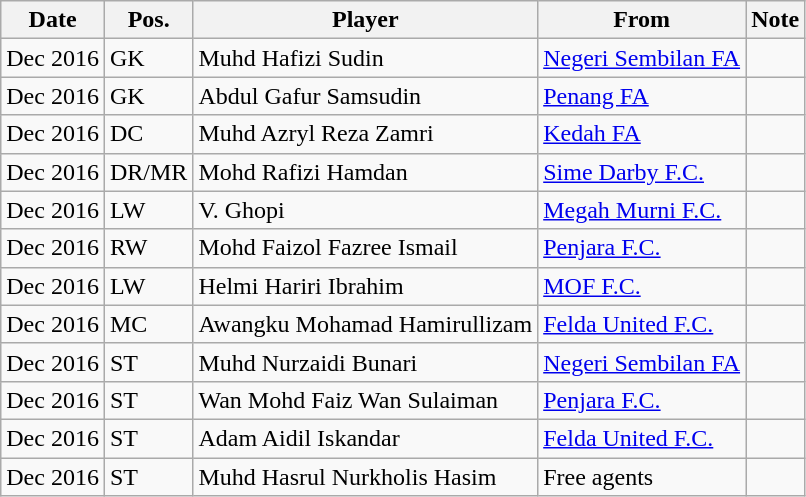<table class="wikitable sortable">
<tr>
<th>Date</th>
<th>Pos.</th>
<th>Player</th>
<th>From</th>
<th>Note</th>
</tr>
<tr>
<td>Dec 2016</td>
<td>GK</td>
<td> Muhd Hafizi Sudin</td>
<td> <a href='#'>Negeri Sembilan FA</a></td>
<td></td>
</tr>
<tr>
<td>Dec 2016</td>
<td>GK</td>
<td> Abdul Gafur Samsudin</td>
<td> <a href='#'>Penang FA</a></td>
<td></td>
</tr>
<tr>
<td>Dec 2016</td>
<td>DC</td>
<td> Muhd Azryl Reza Zamri</td>
<td> <a href='#'>Kedah FA</a></td>
<td></td>
</tr>
<tr>
<td>Dec 2016</td>
<td>DR/MR</td>
<td> Mohd Rafizi Hamdan</td>
<td> <a href='#'>Sime Darby F.C.</a></td>
<td></td>
</tr>
<tr>
<td>Dec 2016</td>
<td>LW</td>
<td> V. Ghopi</td>
<td> <a href='#'>Megah Murni F.C.</a></td>
<td></td>
</tr>
<tr>
<td>Dec 2016</td>
<td>RW</td>
<td> Mohd Faizol Fazree Ismail</td>
<td> <a href='#'>Penjara F.C.</a></td>
<td></td>
</tr>
<tr>
<td>Dec 2016</td>
<td>LW</td>
<td> Helmi Hariri Ibrahim</td>
<td> <a href='#'>MOF F.C.</a></td>
<td></td>
</tr>
<tr>
<td>Dec 2016</td>
<td>MC</td>
<td> Awangku Mohamad Hamirullizam</td>
<td> <a href='#'>Felda United F.C.</a></td>
<td></td>
</tr>
<tr>
<td>Dec 2016</td>
<td>ST</td>
<td> Muhd Nurzaidi Bunari</td>
<td> <a href='#'>Negeri Sembilan FA</a></td>
<td></td>
</tr>
<tr>
<td>Dec 2016</td>
<td>ST</td>
<td> Wan Mohd Faiz Wan Sulaiman</td>
<td> <a href='#'>Penjara F.C.</a></td>
<td></td>
</tr>
<tr>
<td>Dec 2016</td>
<td>ST</td>
<td> Adam Aidil Iskandar</td>
<td> <a href='#'>Felda United F.C.</a></td>
<td></td>
</tr>
<tr>
<td>Dec 2016</td>
<td>ST</td>
<td> Muhd Hasrul Nurkholis Hasim</td>
<td> Free agents</td>
<td></td>
</tr>
</table>
